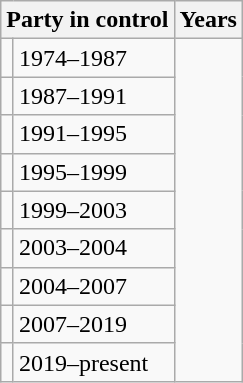<table class="wikitable">
<tr>
<th colspan=2>Party in control</th>
<th>Years</th>
</tr>
<tr>
<td></td>
<td>1974–1987</td>
</tr>
<tr>
<td></td>
<td>1987–1991</td>
</tr>
<tr>
<td></td>
<td>1991–1995</td>
</tr>
<tr>
<td></td>
<td>1995–1999</td>
</tr>
<tr>
<td></td>
<td>1999–2003</td>
</tr>
<tr>
<td></td>
<td>2003–2004</td>
</tr>
<tr>
<td></td>
<td>2004–2007</td>
</tr>
<tr>
<td></td>
<td>2007–2019</td>
</tr>
<tr>
<td></td>
<td>2019–present</td>
</tr>
</table>
